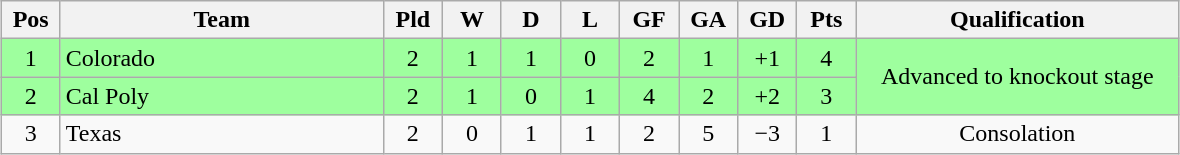<table class="wikitable" style="text-align:center; margin: 1em auto">
<tr>
<th style="width:2em">Pos</th>
<th style="width:13em">Team</th>
<th style="width:2em">Pld</th>
<th style="width:2em">W</th>
<th style="width:2em">D</th>
<th style="width:2em">L</th>
<th style="width:2em">GF</th>
<th style="width:2em">GA</th>
<th style="width:2em">GD</th>
<th style="width:2em">Pts</th>
<th style="width:13em">Qualification</th>
</tr>
<tr bgcolor="#9eff9e">
<td>1</td>
<td style="text-align:left">Colorado</td>
<td>2</td>
<td>1</td>
<td>1</td>
<td>0</td>
<td>2</td>
<td>1</td>
<td>+1</td>
<td>4</td>
<td rowspan="2">Advanced to knockout stage</td>
</tr>
<tr bgcolor="#9eff9e">
<td>2</td>
<td style="text-align:left">Cal Poly</td>
<td>2</td>
<td>1</td>
<td>0</td>
<td>1</td>
<td>4</td>
<td>2</td>
<td>+2</td>
<td>3</td>
</tr>
<tr>
<td>3</td>
<td style="text-align:left">Texas</td>
<td>2</td>
<td>0</td>
<td>1</td>
<td>1</td>
<td>2</td>
<td>5</td>
<td>−3</td>
<td>1</td>
<td>Consolation</td>
</tr>
</table>
